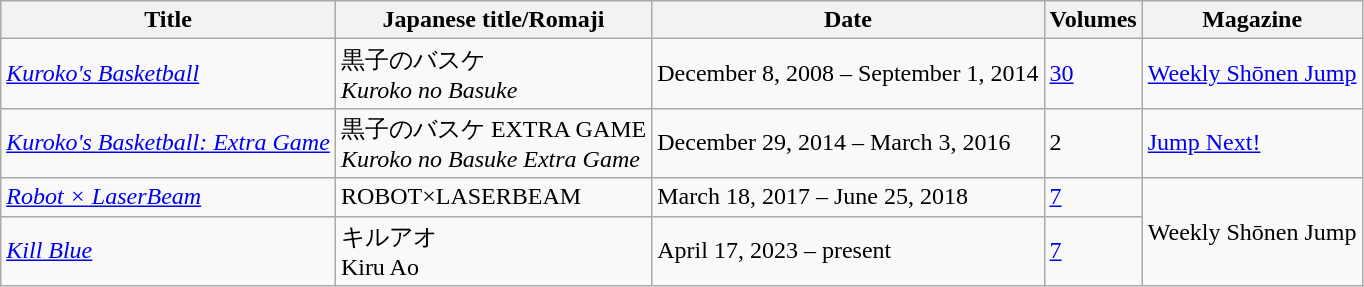<table class="wikitable sortable">
<tr>
<th>Title</th>
<th>Japanese title/Romaji</th>
<th>Date</th>
<th>Volumes</th>
<th>Magazine</th>
</tr>
<tr>
<td><em><a href='#'>Kuroko's Basketball</a></em></td>
<td>黒子のバスケ <br> <em>Kuroko no Basuke</em></td>
<td>December 8, 2008 – September 1, 2014</td>
<td><a href='#'>30</a></td>
<td><a href='#'>Weekly Shōnen Jump</a></td>
</tr>
<tr>
<td><em><a href='#'>Kuroko's Basketball: Extra Game</a></em></td>
<td>黒子のバスケ EXTRA GAME <br> <em>Kuroko no Basuke Extra Game</em></td>
<td>December 29, 2014 – March 3, 2016</td>
<td>2</td>
<td><a href='#'>Jump Next!</a></td>
</tr>
<tr>
<td><em><a href='#'>Robot × LaserBeam</a></em></td>
<td>ROBOT×LASERBEAM</td>
<td>March 18, 2017 – June 25, 2018</td>
<td><a href='#'>7</a></td>
<td rowspan = "2">Weekly Shōnen Jump</td>
</tr>
<tr>
<td><em><a href='#'>Kill Blue</a></em></td>
<td>キルアオ <br> Kiru Ao</td>
<td>April 17, 2023 – present</td>
<td><a href='#'>7</a></td>
</tr>
</table>
